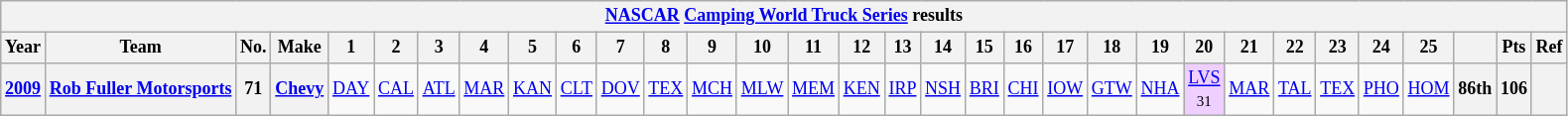<table class="wikitable" style="text-align:center; font-size:75%">
<tr>
<th colspan=45><a href='#'>NASCAR</a> <a href='#'>Camping World Truck Series</a> results</th>
</tr>
<tr>
<th>Year</th>
<th>Team</th>
<th>No.</th>
<th>Make</th>
<th>1</th>
<th>2</th>
<th>3</th>
<th>4</th>
<th>5</th>
<th>6</th>
<th>7</th>
<th>8</th>
<th>9</th>
<th>10</th>
<th>11</th>
<th>12</th>
<th>13</th>
<th>14</th>
<th>15</th>
<th>16</th>
<th>17</th>
<th>18</th>
<th>19</th>
<th>20</th>
<th>21</th>
<th>22</th>
<th>23</th>
<th>24</th>
<th>25</th>
<th></th>
<th>Pts</th>
<th>Ref</th>
</tr>
<tr>
<th><a href='#'>2009</a></th>
<th><a href='#'>Rob Fuller Motorsports</a></th>
<th>71</th>
<th><a href='#'>Chevy</a></th>
<td><a href='#'>DAY</a></td>
<td><a href='#'>CAL</a></td>
<td><a href='#'>ATL</a></td>
<td><a href='#'>MAR</a></td>
<td><a href='#'>KAN</a></td>
<td><a href='#'>CLT</a></td>
<td><a href='#'>DOV</a></td>
<td><a href='#'>TEX</a></td>
<td><a href='#'>MCH</a></td>
<td><a href='#'>MLW</a></td>
<td><a href='#'>MEM</a></td>
<td><a href='#'>KEN</a></td>
<td><a href='#'>IRP</a></td>
<td><a href='#'>NSH</a></td>
<td><a href='#'>BRI</a></td>
<td><a href='#'>CHI</a></td>
<td><a href='#'>IOW</a></td>
<td><a href='#'>GTW</a></td>
<td><a href='#'>NHA</a></td>
<td style="background:#EFCFFF;"><a href='#'>LVS</a><br><small>31</small></td>
<td><a href='#'>MAR</a></td>
<td><a href='#'>TAL</a></td>
<td><a href='#'>TEX</a></td>
<td><a href='#'>PHO</a></td>
<td><a href='#'>HOM</a></td>
<th>86th</th>
<th>106</th>
<th></th>
</tr>
</table>
